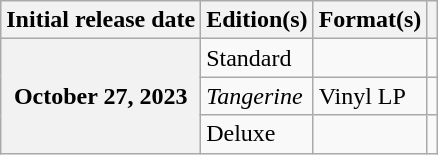<table class="wikitable plainrowheaders">
<tr>
<th scope="col">Initial release date</th>
<th scope="col">Edition(s)</th>
<th scope="col">Format(s)</th>
<th scope="col"></th>
</tr>
<tr>
<th scope="row" rowspan="3">October 27, 2023</th>
<td>Standard</td>
<td></td>
<td style="text-align:center;"></td>
</tr>
<tr>
<td><em>Tangerine</em></td>
<td>Vinyl LP</td>
<td style="text-align:center;"></td>
</tr>
<tr>
<td>Deluxe</td>
<td></td>
<td style="text-align:center;"></td>
</tr>
</table>
